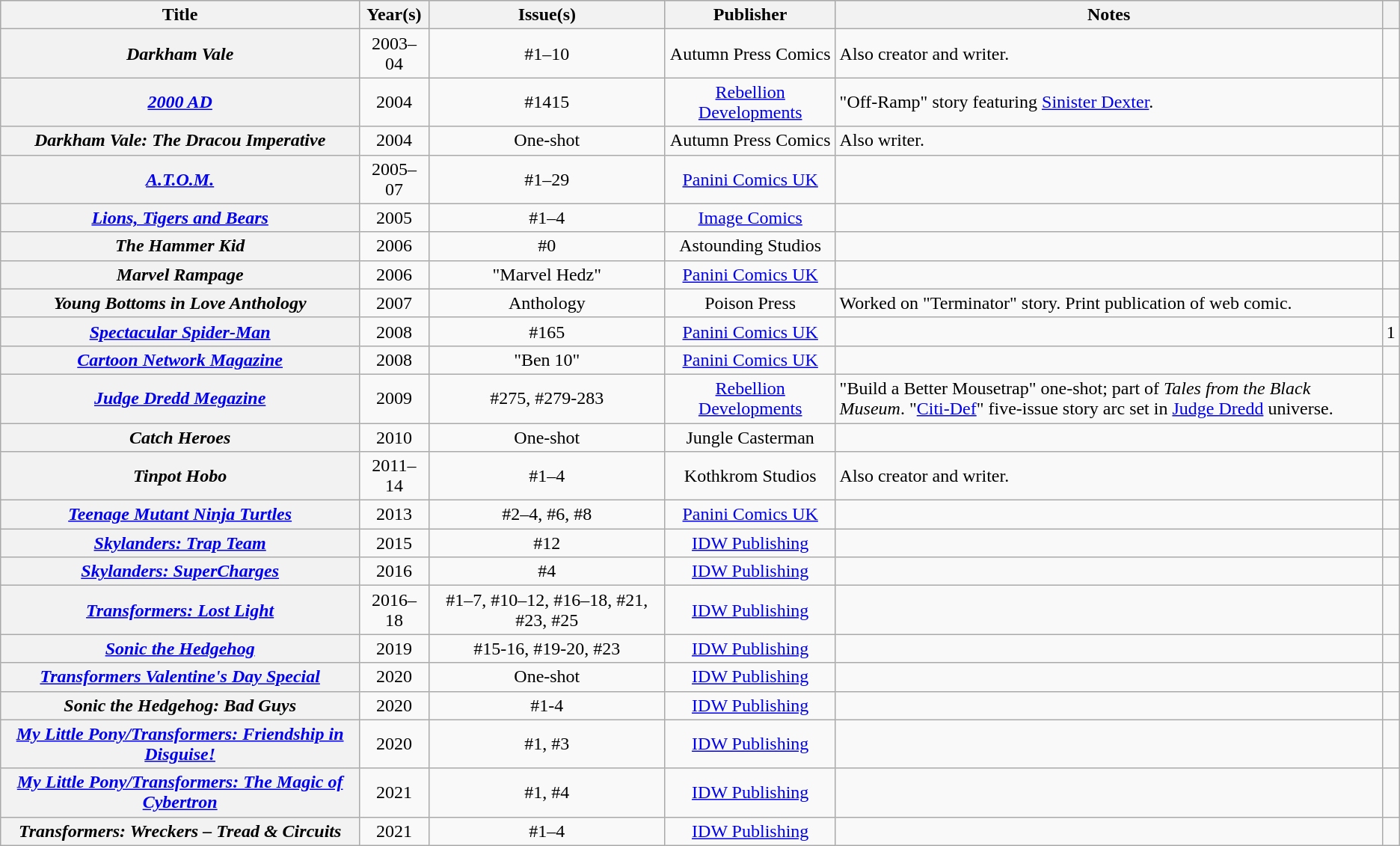<table class="wikitable sortable plainrowheaders">
<tr style="background:#ccc; text-align:center;">
<th scope="col">Title</th>
<th scope="col">Year(s)</th>
<th scope="col">Issue(s)</th>
<th scope="col">Publisher</th>
<th scope="col" style="width:30em;" class="unsortable">Notes</th>
<th scope="col" class="unsortable"></th>
</tr>
<tr>
<th scope=row><em>Darkham Vale</em></th>
<td style="text-align:center;">2003–04</td>
<td style="text-align:center;">#1–10</td>
<td style="text-align:center;">Autumn Press Comics</td>
<td>Also creator and writer.</td>
<td style="text-align:center;"></td>
</tr>
<tr>
<th scope=row><em><a href='#'>2000 AD</a></em></th>
<td style="text-align:center;">2004</td>
<td style="text-align:center;">#1415</td>
<td style="text-align:center;"><a href='#'>Rebellion Developments</a></td>
<td>"Off-Ramp" story featuring <a href='#'>Sinister Dexter</a>.</td>
<td style="text-align:center;"></td>
</tr>
<tr>
<th scope=row><em>Darkham Vale: The Dracou Imperative</em></th>
<td style="text-align:center;">2004</td>
<td style="text-align:center;">One-shot</td>
<td style="text-align:center;">Autumn Press Comics</td>
<td>Also writer.</td>
<td style="text-align:center;"></td>
</tr>
<tr>
<th scope=row><em><a href='#'>A.T.O.M.</a></em></th>
<td style="text-align:center;">2005–07</td>
<td style="text-align:center;">#1–29</td>
<td style="text-align:center;"><a href='#'>Panini Comics UK</a></td>
<td></td>
<td style="text-align:center;"></td>
</tr>
<tr>
<th scope=row><em><a href='#'>Lions, Tigers and Bears</a></em></th>
<td style="text-align:center;">2005</td>
<td style="text-align:center;">#1–4</td>
<td style="text-align:center;"><a href='#'>Image Comics</a></td>
<td></td>
<td style="text-align:center;"></td>
</tr>
<tr>
<th scope=row><em>The Hammer Kid</em></th>
<td style="text-align:center;">2006</td>
<td style="text-align:center;">#0</td>
<td style="text-align:center;">Astounding Studios</td>
<td></td>
<td style="text-align:center;"></td>
</tr>
<tr>
<th scope=row><em>Marvel Rampage</em></th>
<td style="text-align:center;">2006</td>
<td style="text-align:center;">"Marvel Hedz"</td>
<td style="text-align:center;"><a href='#'>Panini Comics UK</a></td>
<td></td>
<td style="text-align:center;"></td>
</tr>
<tr>
<th scope=row><em>Young Bottoms in Love Anthology</em></th>
<td style="text-align:center;">2007</td>
<td style="text-align:center;">Anthology</td>
<td style="text-align:center;">Poison Press</td>
<td>Worked on "Terminator" story. Print publication of web comic.</td>
<td style="text-align:center;"></td>
</tr>
<tr>
<th scope=row><em><a href='#'>Spectacular Spider-Man</a></em></th>
<td style="text-align:center;">2008</td>
<td style="text-align:center;">#165</td>
<td style="text-align:center;"><a href='#'>Panini Comics UK</a></td>
<td></td>
<td style="text-align:center;">1</td>
</tr>
<tr>
<th scope=row><em><a href='#'>Cartoon Network Magazine</a></em></th>
<td style="text-align:center;">2008</td>
<td style="text-align:center;">"Ben 10"</td>
<td style="text-align:center;"><a href='#'>Panini Comics UK</a></td>
<td></td>
<td style="text-align:center;"></td>
</tr>
<tr>
<th scope=row><em><a href='#'>Judge Dredd Megazine</a></em></th>
<td style="text-align:center;">2009</td>
<td style="text-align:center;">#275, #279-283</td>
<td style="text-align:center;"><a href='#'>Rebellion Developments</a></td>
<td>"Build a Better Mousetrap" one-shot; part of <em>Tales from the Black Museum</em>. "<a href='#'>Citi-Def</a>" five-issue story arc set in <a href='#'>Judge Dredd</a> universe.</td>
<td style="text-align:center;"></td>
</tr>
<tr>
<th scope=row><em>Catch Heroes</em></th>
<td style="text-align:center;">2010</td>
<td style="text-align:center;">One-shot</td>
<td style="text-align:center;">Jungle Casterman</td>
<td></td>
<td style="text-align:center;"></td>
</tr>
<tr>
<th scope=row><em>Tinpot Hobo</em></th>
<td style="text-align:center;">2011–14</td>
<td style="text-align:center;">#1–4</td>
<td style="text-align:center;">Kothkrom Studios</td>
<td>Also creator and writer.</td>
<td style="text-align:center;"><br></td>
</tr>
<tr>
<th scope=row><em><a href='#'>Teenage Mutant Ninja Turtles</a></em></th>
<td style="text-align:center;">2013</td>
<td style="text-align:center;">#2–4, #6, #8</td>
<td style="text-align:center;"><a href='#'>Panini Comics UK</a></td>
<td></td>
<td style="text-align:center;"></td>
</tr>
<tr>
<th scope=row><em><a href='#'>Skylanders: Trap Team</a></em></th>
<td style="text-align:center;">2015</td>
<td style="text-align:center;">#12</td>
<td style="text-align:center;"><a href='#'>IDW Publishing</a></td>
<td></td>
<td style="text-align:center;"></td>
</tr>
<tr>
<th scope=row><em><a href='#'>Skylanders: SuperCharges</a></em></th>
<td style="text-align:center;">2016</td>
<td style="text-align:center;">#4</td>
<td style="text-align:center;"><a href='#'>IDW Publishing</a></td>
<td></td>
<td style="text-align:center;"></td>
</tr>
<tr>
<th scope=row><em><a href='#'>Transformers: Lost Light</a></em></th>
<td style="text-align:center;">2016–18</td>
<td style="text-align:center;">#1–7, #10–12, #16–18, #21, #23, #25</td>
<td style="text-align:center;"><a href='#'>IDW Publishing</a></td>
<td></td>
<td style="text-align:center;"><br></td>
</tr>
<tr>
<th scope=row><em><a href='#'>Sonic the Hedgehog</a></em></th>
<td style="text-align:center;">2019</td>
<td style="text-align:center;">#15-16, #19-20, #23</td>
<td style="text-align:center;"><a href='#'>IDW Publishing</a></td>
<td></td>
<td style="text-align:center;"></td>
</tr>
<tr>
<th scope=row><em><a href='#'>Transformers Valentine's Day Special</a></em></th>
<td style="text-align:center;">2020</td>
<td style="text-align:center;">One-shot</td>
<td style="text-align:center;"><a href='#'>IDW Publishing</a></td>
<td></td>
<td style="text-align:center;"></td>
</tr>
<tr>
<th scope=row><em>Sonic the Hedgehog: Bad Guys</em></th>
<td style="text-align:center;">2020</td>
<td style="text-align:center;">#1-4</td>
<td style="text-align:center;"><a href='#'>IDW Publishing</a></td>
<td></td>
<td style="text-align:center;"></td>
</tr>
<tr>
<th scope=row><em><a href='#'>My Little Pony/Transformers: Friendship in Disguise!</a></em></th>
<td style="text-align:center;">2020</td>
<td style="text-align:center;">#1, #3</td>
<td style="text-align:center;"><a href='#'>IDW Publishing</a></td>
<td></td>
<td style="text-align:center;"></td>
</tr>
<tr>
<th scope=row><em><a href='#'>My Little Pony/Transformers: The Magic of Cybertron</a></em></th>
<td style="text-align:center;">2021</td>
<td style="text-align:center;">#1, #4</td>
<td style="text-align:center;"><a href='#'>IDW Publishing</a></td>
<td></td>
<td style="text-align:center;"></td>
</tr>
<tr>
<th scope=row><em>Transformers: Wreckers – Tread & Circuits</em></th>
<td style="text-align:center;">2021</td>
<td style="text-align:center;">#1–4</td>
<td style="text-align:center;"><a href='#'>IDW Publishing</a></td>
<td></td>
<td style="text-align:center;"><br></td>
</tr>
</table>
